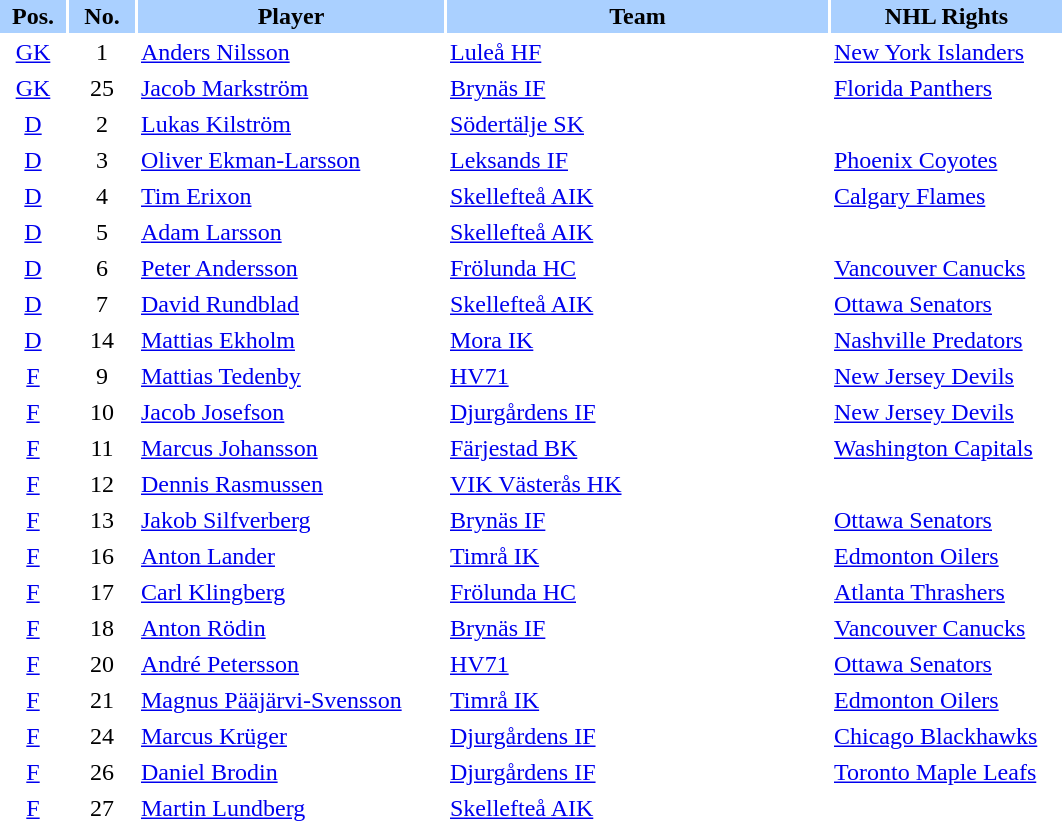<table border="0" cellspacing="2" cellpadding="2">
<tr bgcolor=AAD0FF>
<th width=40>Pos.</th>
<th width=40>No.</th>
<th width=200>Player</th>
<th width=250>Team</th>
<th width=150>NHL Rights</th>
</tr>
<tr>
<td style="text-align:center;"><a href='#'>GK</a></td>
<td style="text-align:center;">1</td>
<td><a href='#'>Anders Nilsson</a></td>
<td> <a href='#'>Luleå HF</a></td>
<td><a href='#'>New York Islanders</a></td>
</tr>
<tr>
<td style="text-align:center;"><a href='#'>GK</a></td>
<td style="text-align:center;">25</td>
<td><a href='#'>Jacob Markström</a></td>
<td> <a href='#'>Brynäs IF</a></td>
<td><a href='#'>Florida Panthers</a></td>
</tr>
<tr>
<td style="text-align:center;"><a href='#'>D</a></td>
<td style="text-align:center;">2</td>
<td><a href='#'>Lukas Kilström</a></td>
<td> <a href='#'>Södertälje SK</a></td>
<td></td>
</tr>
<tr>
<td style="text-align:center;"><a href='#'>D</a></td>
<td style="text-align:center;">3</td>
<td><a href='#'>Oliver Ekman-Larsson</a></td>
<td> <a href='#'>Leksands IF</a></td>
<td><a href='#'>Phoenix Coyotes</a></td>
</tr>
<tr>
<td style="text-align:center;"><a href='#'>D</a></td>
<td style="text-align:center;">4</td>
<td><a href='#'>Tim Erixon</a></td>
<td> <a href='#'>Skellefteå AIK</a></td>
<td><a href='#'>Calgary Flames</a></td>
</tr>
<tr>
<td style="text-align:center;"><a href='#'>D</a></td>
<td style="text-align:center;">5</td>
<td><a href='#'>Adam Larsson</a></td>
<td> <a href='#'>Skellefteå AIK</a></td>
<td></td>
</tr>
<tr>
<td style="text-align:center;"><a href='#'>D</a></td>
<td style="text-align:center;">6</td>
<td><a href='#'>Peter Andersson</a></td>
<td> <a href='#'>Frölunda HC</a></td>
<td><a href='#'>Vancouver Canucks</a></td>
</tr>
<tr>
<td style="text-align:center;"><a href='#'>D</a></td>
<td style="text-align:center;">7</td>
<td><a href='#'>David Rundblad</a></td>
<td> <a href='#'>Skellefteå AIK</a></td>
<td><a href='#'>Ottawa Senators</a></td>
</tr>
<tr>
<td style="text-align:center;"><a href='#'>D</a></td>
<td style="text-align:center;">14</td>
<td><a href='#'>Mattias Ekholm</a></td>
<td> <a href='#'>Mora IK</a></td>
<td><a href='#'>Nashville Predators</a></td>
</tr>
<tr>
<td style="text-align:center;"><a href='#'>F</a></td>
<td style="text-align:center;">9</td>
<td><a href='#'>Mattias Tedenby</a></td>
<td> <a href='#'>HV71</a></td>
<td><a href='#'>New Jersey Devils</a></td>
</tr>
<tr>
<td style="text-align:center;"><a href='#'>F</a></td>
<td style="text-align:center;">10</td>
<td><a href='#'>Jacob Josefson</a></td>
<td> <a href='#'>Djurgårdens IF</a></td>
<td><a href='#'>New Jersey Devils</a></td>
</tr>
<tr>
<td style="text-align:center;"><a href='#'>F</a></td>
<td style="text-align:center;">11</td>
<td><a href='#'>Marcus Johansson</a></td>
<td> <a href='#'>Färjestad BK</a></td>
<td><a href='#'>Washington Capitals</a></td>
</tr>
<tr>
<td style="text-align:center;"><a href='#'>F</a></td>
<td style="text-align:center;">12</td>
<td><a href='#'>Dennis Rasmussen</a></td>
<td> <a href='#'>VIK Västerås HK</a></td>
<td></td>
</tr>
<tr>
<td style="text-align:center;"><a href='#'>F</a></td>
<td style="text-align:center;">13</td>
<td><a href='#'>Jakob Silfverberg</a></td>
<td> <a href='#'>Brynäs IF</a></td>
<td><a href='#'>Ottawa Senators</a></td>
</tr>
<tr>
<td style="text-align:center;"><a href='#'>F</a></td>
<td style="text-align:center;">16</td>
<td><a href='#'>Anton Lander</a></td>
<td> <a href='#'>Timrå IK</a></td>
<td><a href='#'>Edmonton Oilers</a></td>
</tr>
<tr>
<td style="text-align:center;"><a href='#'>F</a></td>
<td style="text-align:center;">17</td>
<td><a href='#'>Carl Klingberg</a></td>
<td> <a href='#'>Frölunda HC</a></td>
<td><a href='#'>Atlanta Thrashers</a></td>
</tr>
<tr>
<td style="text-align:center;"><a href='#'>F</a></td>
<td style="text-align:center;">18</td>
<td><a href='#'>Anton Rödin</a></td>
<td> <a href='#'>Brynäs IF</a></td>
<td><a href='#'>Vancouver Canucks</a></td>
</tr>
<tr>
<td style="text-align:center;"><a href='#'>F</a></td>
<td style="text-align:center;">20</td>
<td><a href='#'>André Petersson</a></td>
<td> <a href='#'>HV71</a></td>
<td><a href='#'>Ottawa Senators</a></td>
</tr>
<tr>
<td style="text-align:center;"><a href='#'>F</a></td>
<td style="text-align:center;">21</td>
<td><a href='#'>Magnus Pääjärvi-Svensson</a></td>
<td> <a href='#'>Timrå IK</a></td>
<td><a href='#'>Edmonton Oilers</a></td>
</tr>
<tr>
<td style="text-align:center;"><a href='#'>F</a></td>
<td style="text-align:center;">24</td>
<td><a href='#'>Marcus Krüger</a></td>
<td> <a href='#'>Djurgårdens IF</a></td>
<td><a href='#'>Chicago Blackhawks</a></td>
</tr>
<tr>
<td style="text-align:center;"><a href='#'>F</a></td>
<td style="text-align:center;">26</td>
<td><a href='#'>Daniel Brodin</a></td>
<td> <a href='#'>Djurgårdens IF</a></td>
<td><a href='#'>Toronto Maple Leafs</a></td>
</tr>
<tr>
<td style="text-align:center;"><a href='#'>F</a></td>
<td style="text-align:center;">27</td>
<td><a href='#'>Martin Lundberg</a></td>
<td> <a href='#'>Skellefteå AIK</a></td>
<td></td>
</tr>
</table>
